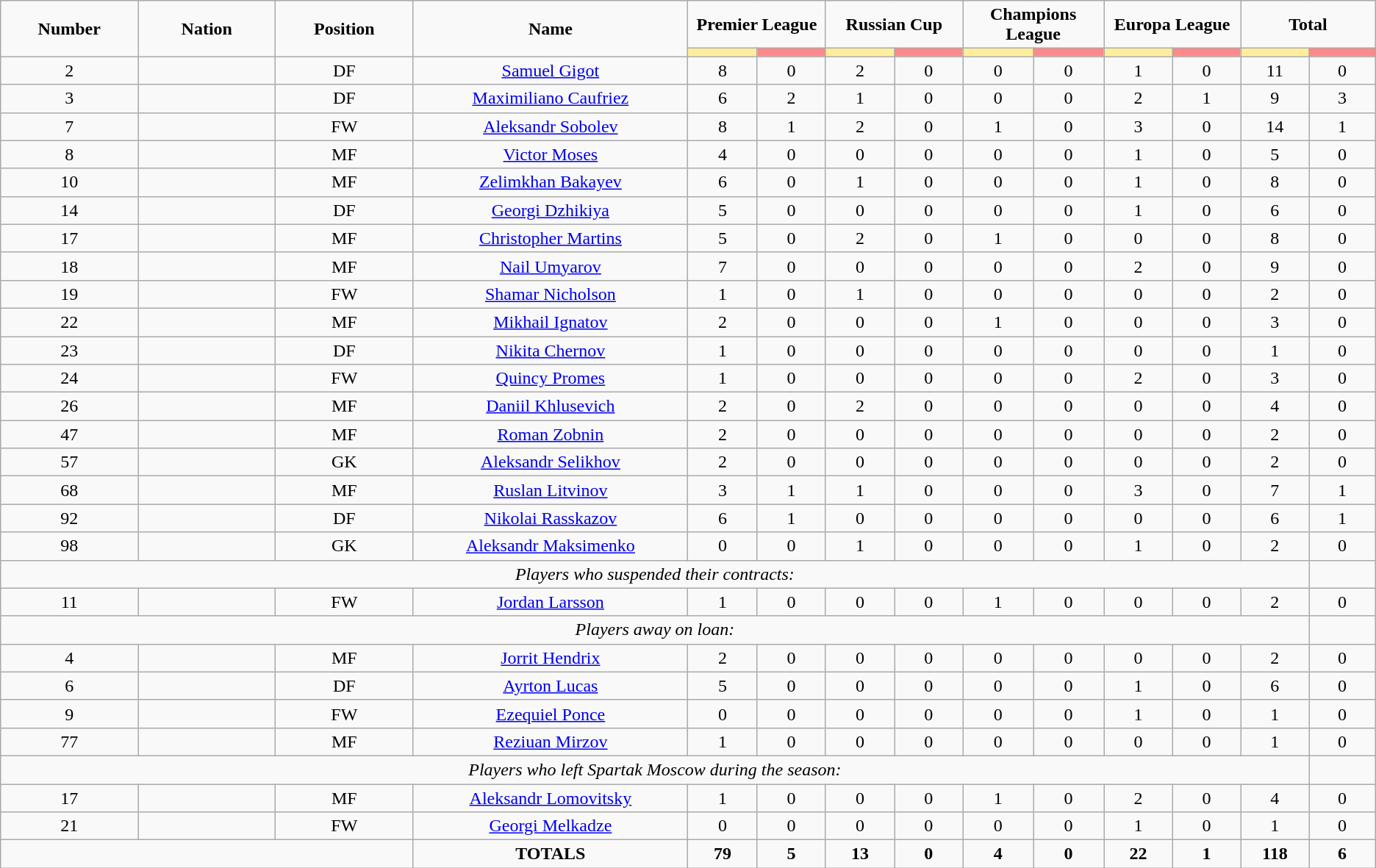<table class="wikitable" style="font-size: 100%; text-align: center;">
<tr>
<td rowspan="2" width="10%" align="center"><strong>Number</strong></td>
<td rowspan="2" width="10%" align="center"><strong>Nation</strong></td>
<td rowspan="2" width="10%" align="center"><strong>Position</strong></td>
<td rowspan="2" width="20%" align="center"><strong>Name</strong></td>
<td colspan="2" align="center"><strong>Premier League</strong></td>
<td colspan="2" align="center"><strong>Russian Cup</strong></td>
<td colspan="2" align="center"><strong>Champions League</strong></td>
<td colspan="2" align="center"><strong>Europa League</strong></td>
<td colspan="2" align="center"><strong>Total</strong></td>
</tr>
<tr>
<th width=60 style="background: #FFEE99"></th>
<th width=60 style="background: #FF8888"></th>
<th width=60 style="background: #FFEE99"></th>
<th width=60 style="background: #FF8888"></th>
<th width=60 style="background: #FFEE99"></th>
<th width=60 style="background: #FF8888"></th>
<th width=60 style="background: #FFEE99"></th>
<th width=60 style="background: #FF8888"></th>
<th width=60 style="background: #FFEE99"></th>
<th width=60 style="background: #FF8888"></th>
</tr>
<tr>
<td>2</td>
<td></td>
<td>DF</td>
<td><a href='#'>Samuel Gigot</a></td>
<td>8</td>
<td>0</td>
<td>2</td>
<td>0</td>
<td>0</td>
<td>0</td>
<td>1</td>
<td>0</td>
<td>11</td>
<td>0</td>
</tr>
<tr>
<td>3</td>
<td></td>
<td>DF</td>
<td><a href='#'>Maximiliano Caufriez</a></td>
<td>6</td>
<td>2</td>
<td>1</td>
<td>0</td>
<td>0</td>
<td>0</td>
<td>2</td>
<td>1</td>
<td>9</td>
<td>3</td>
</tr>
<tr>
<td>7</td>
<td></td>
<td>FW</td>
<td><a href='#'>Aleksandr Sobolev</a></td>
<td>8</td>
<td>1</td>
<td>2</td>
<td>0</td>
<td>1</td>
<td>0</td>
<td>3</td>
<td>0</td>
<td>14</td>
<td>1</td>
</tr>
<tr>
<td>8</td>
<td></td>
<td>MF</td>
<td><a href='#'>Victor Moses</a></td>
<td>4</td>
<td>0</td>
<td>0</td>
<td>0</td>
<td>0</td>
<td>0</td>
<td>1</td>
<td>0</td>
<td>5</td>
<td>0</td>
</tr>
<tr>
<td>10</td>
<td></td>
<td>MF</td>
<td><a href='#'>Zelimkhan Bakayev</a></td>
<td>6</td>
<td>0</td>
<td>1</td>
<td>0</td>
<td>0</td>
<td>0</td>
<td>1</td>
<td>0</td>
<td>8</td>
<td>0</td>
</tr>
<tr>
<td>14</td>
<td></td>
<td>DF</td>
<td><a href='#'>Georgi Dzhikiya</a></td>
<td>5</td>
<td>0</td>
<td>0</td>
<td>0</td>
<td>0</td>
<td>0</td>
<td>1</td>
<td>0</td>
<td>6</td>
<td>0</td>
</tr>
<tr>
<td>17</td>
<td></td>
<td>MF</td>
<td><a href='#'>Christopher Martins</a></td>
<td>5</td>
<td>0</td>
<td>2</td>
<td>0</td>
<td>1</td>
<td>0</td>
<td>0</td>
<td>0</td>
<td>8</td>
<td>0</td>
</tr>
<tr>
<td>18</td>
<td></td>
<td>MF</td>
<td><a href='#'>Nail Umyarov</a></td>
<td>7</td>
<td>0</td>
<td>0</td>
<td>0</td>
<td>0</td>
<td>0</td>
<td>2</td>
<td>0</td>
<td>9</td>
<td>0</td>
</tr>
<tr>
<td>19</td>
<td></td>
<td>FW</td>
<td><a href='#'>Shamar Nicholson</a></td>
<td>1</td>
<td>0</td>
<td>1</td>
<td>0</td>
<td>0</td>
<td>0</td>
<td>0</td>
<td>0</td>
<td>2</td>
<td>0</td>
</tr>
<tr>
<td>22</td>
<td></td>
<td>MF</td>
<td><a href='#'>Mikhail Ignatov</a></td>
<td>2</td>
<td>0</td>
<td>0</td>
<td>0</td>
<td>1</td>
<td>0</td>
<td>0</td>
<td>0</td>
<td>3</td>
<td>0</td>
</tr>
<tr>
<td>23</td>
<td></td>
<td>DF</td>
<td><a href='#'>Nikita Chernov</a></td>
<td>1</td>
<td>0</td>
<td>0</td>
<td>0</td>
<td>0</td>
<td>0</td>
<td>0</td>
<td>0</td>
<td>1</td>
<td>0</td>
</tr>
<tr>
<td>24</td>
<td></td>
<td>FW</td>
<td><a href='#'>Quincy Promes</a></td>
<td>1</td>
<td>0</td>
<td>0</td>
<td>0</td>
<td>0</td>
<td>0</td>
<td>2</td>
<td>0</td>
<td>3</td>
<td>0</td>
</tr>
<tr>
<td>26</td>
<td></td>
<td>MF</td>
<td><a href='#'>Daniil Khlusevich</a></td>
<td>2</td>
<td>0</td>
<td>2</td>
<td>0</td>
<td>0</td>
<td>0</td>
<td>0</td>
<td>0</td>
<td>4</td>
<td>0</td>
</tr>
<tr>
<td>47</td>
<td></td>
<td>MF</td>
<td><a href='#'>Roman Zobnin</a></td>
<td>2</td>
<td>0</td>
<td>0</td>
<td>0</td>
<td>0</td>
<td>0</td>
<td>0</td>
<td>0</td>
<td>2</td>
<td>0</td>
</tr>
<tr>
<td>57</td>
<td></td>
<td>GK</td>
<td><a href='#'>Aleksandr Selikhov</a></td>
<td>2</td>
<td>0</td>
<td>0</td>
<td>0</td>
<td>0</td>
<td>0</td>
<td>0</td>
<td>0</td>
<td>2</td>
<td>0</td>
</tr>
<tr>
<td>68</td>
<td></td>
<td>MF</td>
<td><a href='#'>Ruslan Litvinov</a></td>
<td>3</td>
<td>1</td>
<td>1</td>
<td>0</td>
<td>0</td>
<td>0</td>
<td>3</td>
<td>0</td>
<td>7</td>
<td>1</td>
</tr>
<tr>
<td>92</td>
<td></td>
<td>DF</td>
<td><a href='#'>Nikolai Rasskazov</a></td>
<td>6</td>
<td>1</td>
<td>0</td>
<td>0</td>
<td>0</td>
<td>0</td>
<td>0</td>
<td>0</td>
<td>6</td>
<td>1</td>
</tr>
<tr>
<td>98</td>
<td></td>
<td>GK</td>
<td><a href='#'>Aleksandr Maksimenko</a></td>
<td>0</td>
<td>0</td>
<td>1</td>
<td>0</td>
<td>0</td>
<td>0</td>
<td>1</td>
<td>0</td>
<td>2</td>
<td>0</td>
</tr>
<tr>
<td colspan="13"><em>Players who suspended their contracts:</em></td>
</tr>
<tr>
<td>11</td>
<td></td>
<td>FW</td>
<td><a href='#'>Jordan Larsson</a></td>
<td>1</td>
<td>0</td>
<td>0</td>
<td>0</td>
<td>1</td>
<td>0</td>
<td>0</td>
<td>0</td>
<td>2</td>
<td>0</td>
</tr>
<tr>
<td colspan="13"><em>Players away on loan:</em></td>
</tr>
<tr>
<td>4</td>
<td></td>
<td>MF</td>
<td><a href='#'>Jorrit Hendrix</a></td>
<td>2</td>
<td>0</td>
<td>0</td>
<td>0</td>
<td>0</td>
<td>0</td>
<td>0</td>
<td>0</td>
<td>2</td>
<td>0</td>
</tr>
<tr>
<td>6</td>
<td></td>
<td>DF</td>
<td><a href='#'>Ayrton Lucas</a></td>
<td>5</td>
<td>0</td>
<td>0</td>
<td>0</td>
<td>0</td>
<td>0</td>
<td>1</td>
<td>0</td>
<td>6</td>
<td>0</td>
</tr>
<tr>
<td>9</td>
<td></td>
<td>FW</td>
<td><a href='#'>Ezequiel Ponce</a></td>
<td>0</td>
<td>0</td>
<td>0</td>
<td>0</td>
<td>0</td>
<td>0</td>
<td>1</td>
<td>0</td>
<td>1</td>
<td>0</td>
</tr>
<tr>
<td>77</td>
<td></td>
<td>MF</td>
<td><a href='#'>Reziuan Mirzov</a></td>
<td>1</td>
<td>0</td>
<td>0</td>
<td>0</td>
<td>0</td>
<td>0</td>
<td>0</td>
<td>0</td>
<td>1</td>
<td>0</td>
</tr>
<tr>
<td colspan="13"><em>Players who left Spartak Moscow during the season:</em></td>
</tr>
<tr>
<td>17</td>
<td></td>
<td>MF</td>
<td><a href='#'>Aleksandr Lomovitsky</a></td>
<td>1</td>
<td>0</td>
<td>0</td>
<td>0</td>
<td>1</td>
<td>0</td>
<td>2</td>
<td>0</td>
<td>4</td>
<td>0</td>
</tr>
<tr>
<td>21</td>
<td></td>
<td>FW</td>
<td><a href='#'>Georgi Melkadze</a></td>
<td>0</td>
<td>0</td>
<td>0</td>
<td>0</td>
<td>0</td>
<td>0</td>
<td>1</td>
<td>0</td>
<td>1</td>
<td>0</td>
</tr>
<tr>
<td colspan="3"></td>
<td><strong>TOTALS</strong></td>
<td><strong>79</strong></td>
<td><strong>5</strong></td>
<td><strong>13</strong></td>
<td><strong>0</strong></td>
<td><strong>4</strong></td>
<td><strong>0</strong></td>
<td><strong>22</strong></td>
<td><strong>1</strong></td>
<td><strong>118</strong></td>
<td><strong>6</strong></td>
</tr>
</table>
